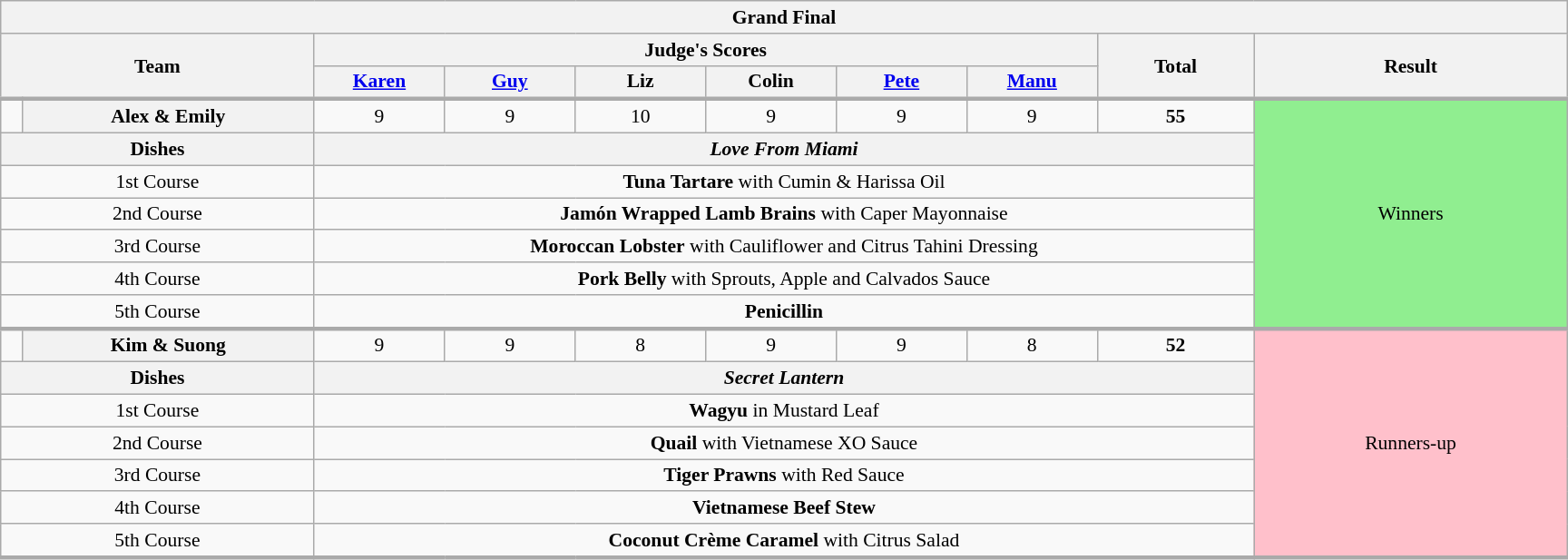<table class="wikitable plainrowheaders" style="margin:1em auto; text-align:center; font-size:90%; width:80em;">
<tr>
<th colspan="10" >Grand Final</th>
</tr>
<tr>
<th rowspan="2" style="width:20%;" colspan="2">Team</th>
<th colspan="6" style="width:50%;">Judge's Scores</th>
<th rowspan="2" style="width:10%;">Total<br></th>
<th rowspan="2" style="width:20%;">Result</th>
</tr>
<tr>
<th style="width:50px;"><a href='#'>Karen</a></th>
<th style="width:50px;"><a href='#'>Guy</a></th>
<th style="width:50px;">Liz</th>
<th style="width:50px;">Colin</th>
<th style="width:50px;"><a href='#'>Pete</a></th>
<th style="width:50px;"><a href='#'>Manu</a></th>
</tr>
<tr style="border-top:3px solid #aaa;">
<td></td>
<th>Alex & Emily</th>
<td>9</td>
<td>9</td>
<td>10</td>
<td>9</td>
<td>9</td>
<td>9</td>
<td><strong>55</strong></td>
<td style="background:lightgreen" rowspan="7">Winners</td>
</tr>
<tr>
<th colspan="2">Dishes</th>
<th colspan="7"><strong><em>Love From Miami</em></strong></th>
</tr>
<tr>
<td colspan="2">1st Course</td>
<td colspan="7"><strong>Tuna Tartare</strong> with Cumin & Harissa Oil</td>
</tr>
<tr>
<td colspan="2">2nd Course</td>
<td colspan="7"><strong>Jamón Wrapped Lamb Brains</strong> with Caper Mayonnaise</td>
</tr>
<tr>
<td colspan="2">3rd Course</td>
<td colspan="7"><strong>Moroccan Lobster</strong> with Cauliflower and Citrus Tahini Dressing</td>
</tr>
<tr>
<td colspan="2">4th Course</td>
<td colspan="7"><strong>Pork Belly</strong> with Sprouts, Apple and Calvados Sauce</td>
</tr>
<tr>
<td colspan="2">5th Course</td>
<td colspan="7"><strong>Penicillin</strong></td>
</tr>
<tr style="border-top:3px solid #aaa;">
<td></td>
<th>Kim & Suong</th>
<td>9</td>
<td>9</td>
<td>8</td>
<td>9</td>
<td>9</td>
<td>8</td>
<td><strong>52</strong></td>
<td style="background:pink" rowspan="7">Runners-up</td>
</tr>
<tr>
<th colspan="2">Dishes</th>
<th colspan="7"><strong><em>Secret Lantern</em></strong></th>
</tr>
<tr>
<td colspan="2">1st Course</td>
<td colspan="7"><strong>Wagyu</strong> in Mustard Leaf</td>
</tr>
<tr>
<td colspan="2">2nd Course</td>
<td colspan="7"><strong>Quail</strong> with Vietnamese XO Sauce</td>
</tr>
<tr>
<td colspan="2">3rd Course</td>
<td colspan="7"><strong>Tiger Prawns</strong> with Red Sauce</td>
</tr>
<tr>
<td colspan="2">4th Course</td>
<td colspan="7"><strong>Vietnamese Beef Stew</strong></td>
</tr>
<tr>
<td colspan="2">5th Course</td>
<td colspan="7"><strong>Coconut Crème Caramel</strong> with Citrus Salad</td>
</tr>
<tr style="border-top:3px solid #aaa;">
</tr>
</table>
